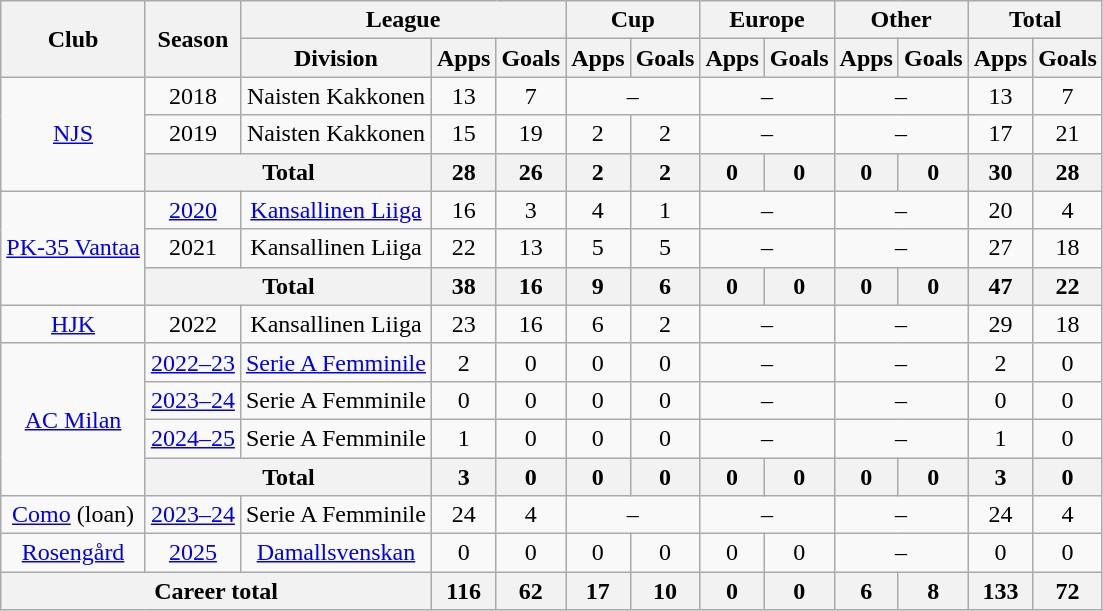<table class="wikitable" style="text-align:center">
<tr>
<th rowspan="2">Club</th>
<th rowspan="2">Season</th>
<th colspan="3">League</th>
<th colspan="2">Cup</th>
<th colspan="2">Europe</th>
<th colspan="2">Other</th>
<th colspan="2">Total</th>
</tr>
<tr>
<th>Division</th>
<th>Apps</th>
<th>Goals</th>
<th>Apps</th>
<th>Goals</th>
<th>Apps</th>
<th>Goals</th>
<th>Apps</th>
<th>Goals</th>
<th>Apps</th>
<th>Goals</th>
</tr>
<tr>
<td rowspan=3><a href='#'>NJS</a></td>
<td>2018</td>
<td>Naisten Kakkonen</td>
<td>13</td>
<td>7</td>
<td colspan=2>–</td>
<td colspan=2>–</td>
<td colspan=2>–</td>
<td>13</td>
<td>7</td>
</tr>
<tr>
<td>2019</td>
<td>Naisten Kakkonen</td>
<td>15</td>
<td>19</td>
<td>2</td>
<td>2</td>
<td colspan=2>–</td>
<td colspan=2>–</td>
<td>17</td>
<td>21</td>
</tr>
<tr>
<th colspan="2">Total</th>
<th>28</th>
<th>26</th>
<th>2</th>
<th>2</th>
<th>0</th>
<th>0</th>
<th>0</th>
<th>0</th>
<th>30</th>
<th>28</th>
</tr>
<tr>
<td rowspan=3><a href='#'>PK-35 Vantaa</a></td>
<td><a href='#'>2020</a></td>
<td><a href='#'>Kansallinen Liiga</a></td>
<td>16</td>
<td>3</td>
<td>4</td>
<td>1</td>
<td colspan=2>–</td>
<td colspan=2>–</td>
<td>20</td>
<td>4</td>
</tr>
<tr>
<td>2021</td>
<td>Kansallinen Liiga</td>
<td>22</td>
<td>13</td>
<td>5</td>
<td>5</td>
<td colspan=2>–</td>
<td colspan=2>–</td>
<td>27</td>
<td>18</td>
</tr>
<tr>
<th colspan="2">Total</th>
<th>38</th>
<th>16</th>
<th>9</th>
<th>6</th>
<th>0</th>
<th>0</th>
<th>0</th>
<th>0</th>
<th>47</th>
<th>22</th>
</tr>
<tr>
<td><a href='#'>HJK</a></td>
<td>2022</td>
<td>Kansallinen Liiga</td>
<td>23</td>
<td>16</td>
<td>6</td>
<td>2</td>
<td colspan=2>–</td>
<td colspan=2>–</td>
<td>29</td>
<td>18</td>
</tr>
<tr>
<td rowspan=4><a href='#'>AC Milan</a></td>
<td><a href='#'>2022–23</a></td>
<td><a href='#'>Serie A Femminile</a></td>
<td>2</td>
<td>0</td>
<td>0</td>
<td>0</td>
<td colspan=2>–</td>
<td colspan=2>–</td>
<td>2</td>
<td>0</td>
</tr>
<tr>
<td><a href='#'>2023–24</a></td>
<td>Serie A Femminile</td>
<td>0</td>
<td>0</td>
<td>0</td>
<td>0</td>
<td colspan=2>–</td>
<td colspan=2>–</td>
<td>0</td>
<td>0</td>
</tr>
<tr>
<td><a href='#'>2024–25</a></td>
<td>Serie A Femminile</td>
<td>1</td>
<td>0</td>
<td>0</td>
<td>0</td>
<td colspan=2>–</td>
<td colspan=2>–</td>
<td>1</td>
<td>0</td>
</tr>
<tr>
<th colspan=2>Total</th>
<th>3</th>
<th>0</th>
<th>0</th>
<th>0</th>
<th>0</th>
<th>0</th>
<th>0</th>
<th>0</th>
<th>3</th>
<th>0</th>
</tr>
<tr>
<td><a href='#'>Como</a> (loan)</td>
<td><a href='#'>2023–24</a></td>
<td>Serie A Femminile</td>
<td>24</td>
<td>4</td>
<td colspan=2>–</td>
<td colspan=2>–</td>
<td colspan=2>–</td>
<td>24</td>
<td>4</td>
</tr>
<tr>
<td><a href='#'>Rosengård</a></td>
<td><a href='#'>2025</a></td>
<td><a href='#'>Damallsvenskan</a></td>
<td>0</td>
<td>0</td>
<td>0</td>
<td>0</td>
<td>0</td>
<td>0</td>
<td colspan=2>–</td>
<td>0</td>
<td>0</td>
</tr>
<tr>
<th colspan="3">Career total</th>
<th>116</th>
<th>62</th>
<th>17</th>
<th>10</th>
<th>0</th>
<th>0</th>
<th>6</th>
<th>8</th>
<th>133</th>
<th>72</th>
</tr>
</table>
